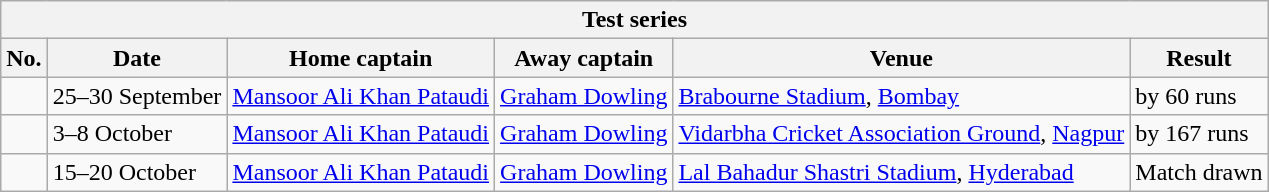<table class="wikitable">
<tr>
<th colspan="9">Test series</th>
</tr>
<tr>
<th>No.</th>
<th>Date</th>
<th>Home captain</th>
<th>Away captain</th>
<th>Venue</th>
<th>Result</th>
</tr>
<tr>
<td></td>
<td>25–30 September</td>
<td><a href='#'>Mansoor Ali Khan Pataudi</a></td>
<td><a href='#'>Graham Dowling</a></td>
<td><a href='#'>Brabourne Stadium</a>, <a href='#'>Bombay</a></td>
<td> by 60 runs</td>
</tr>
<tr>
<td></td>
<td>3–8 October</td>
<td><a href='#'>Mansoor Ali Khan Pataudi</a></td>
<td><a href='#'>Graham Dowling</a></td>
<td><a href='#'>Vidarbha Cricket Association Ground</a>, <a href='#'>Nagpur</a></td>
<td> by 167 runs</td>
</tr>
<tr>
<td></td>
<td>15–20 October</td>
<td><a href='#'>Mansoor Ali Khan Pataudi</a></td>
<td><a href='#'>Graham Dowling</a></td>
<td><a href='#'>Lal Bahadur Shastri Stadium</a>, <a href='#'>Hyderabad</a></td>
<td>Match drawn</td>
</tr>
</table>
